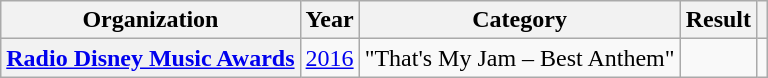<table class="wikitable sortable plainrowheaders" style="border:none; margin:0;">
<tr>
<th scope="col">Organization</th>
<th scope="col">Year</th>
<th scope="col">Category</th>
<th scope="col">Result</th>
<th class="unsortable" scope="col"></th>
</tr>
<tr>
<th scope="row"><a href='#'>Radio Disney Music Awards</a></th>
<td><a href='#'>2016</a></td>
<td>"That's My Jam – Best Anthem"</td>
<td></td>
<td style="text-align:center;"></td>
</tr>
<tr>
</tr>
</table>
